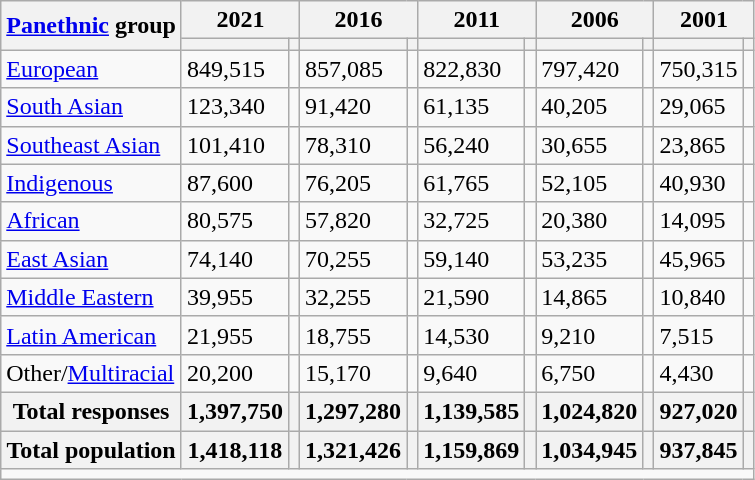<table class="wikitable collapsible sortable">
<tr>
<th rowspan="2"><a href='#'>Panethnic</a> group</th>
<th colspan="2">2021</th>
<th colspan="2">2016</th>
<th colspan="2">2011</th>
<th colspan="2">2006</th>
<th colspan="2">2001</th>
</tr>
<tr>
<th><a href='#'></a></th>
<th></th>
<th></th>
<th></th>
<th></th>
<th></th>
<th></th>
<th></th>
<th></th>
<th></th>
</tr>
<tr>
<td><a href='#'>European</a></td>
<td>849,515</td>
<td></td>
<td>857,085</td>
<td></td>
<td>822,830</td>
<td></td>
<td>797,420</td>
<td></td>
<td>750,315</td>
<td></td>
</tr>
<tr>
<td><a href='#'>South Asian</a></td>
<td>123,340</td>
<td></td>
<td>91,420</td>
<td></td>
<td>61,135</td>
<td></td>
<td>40,205</td>
<td></td>
<td>29,065</td>
<td></td>
</tr>
<tr>
<td><a href='#'>Southeast Asian</a></td>
<td>101,410</td>
<td></td>
<td>78,310</td>
<td></td>
<td>56,240</td>
<td></td>
<td>30,655</td>
<td></td>
<td>23,865</td>
<td></td>
</tr>
<tr>
<td><a href='#'>Indigenous</a></td>
<td>87,600</td>
<td></td>
<td>76,205</td>
<td></td>
<td>61,765</td>
<td></td>
<td>52,105</td>
<td></td>
<td>40,930</td>
<td></td>
</tr>
<tr>
<td><a href='#'>African</a></td>
<td>80,575</td>
<td></td>
<td>57,820</td>
<td></td>
<td>32,725</td>
<td></td>
<td>20,380</td>
<td></td>
<td>14,095</td>
<td></td>
</tr>
<tr>
<td><a href='#'>East Asian</a></td>
<td>74,140</td>
<td></td>
<td>70,255</td>
<td></td>
<td>59,140</td>
<td></td>
<td>53,235</td>
<td></td>
<td>45,965</td>
<td></td>
</tr>
<tr>
<td><a href='#'>Middle Eastern</a></td>
<td>39,955</td>
<td></td>
<td>32,255</td>
<td></td>
<td>21,590</td>
<td></td>
<td>14,865</td>
<td></td>
<td>10,840</td>
<td></td>
</tr>
<tr>
<td><a href='#'>Latin American</a></td>
<td>21,955</td>
<td></td>
<td>18,755</td>
<td></td>
<td>14,530</td>
<td></td>
<td>9,210</td>
<td></td>
<td>7,515</td>
<td></td>
</tr>
<tr>
<td>Other/<a href='#'>Multiracial</a></td>
<td>20,200</td>
<td></td>
<td>15,170</td>
<td></td>
<td>9,640</td>
<td></td>
<td>6,750</td>
<td></td>
<td>4,430</td>
<td></td>
</tr>
<tr>
<th>Total responses</th>
<th>1,397,750</th>
<th></th>
<th>1,297,280</th>
<th></th>
<th>1,139,585</th>
<th></th>
<th>1,024,820</th>
<th></th>
<th>927,020</th>
<th></th>
</tr>
<tr>
<th>Total population</th>
<th>1,418,118</th>
<th></th>
<th>1,321,426</th>
<th></th>
<th>1,159,869</th>
<th></th>
<th>1,034,945</th>
<th></th>
<th>937,845</th>
<th></th>
</tr>
<tr class="sortbottom">
<td colspan="15"></td>
</tr>
</table>
